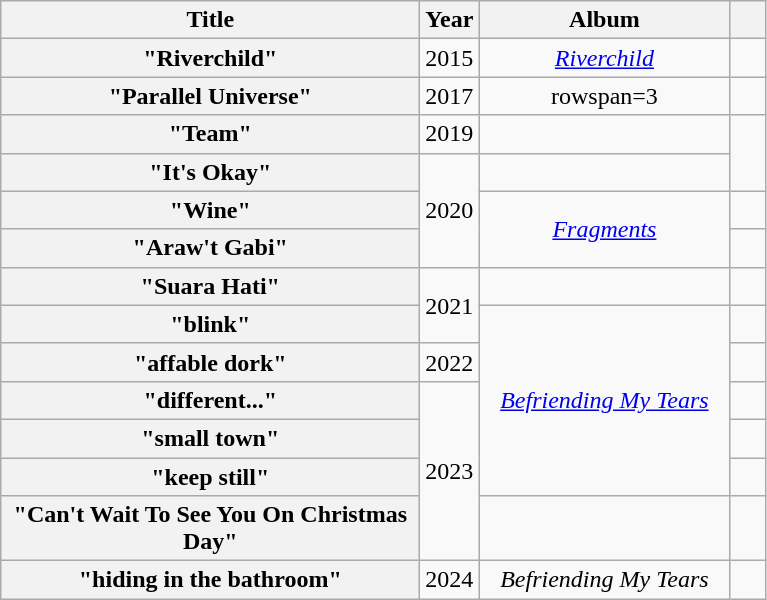<table class="wikitable plainrowheaders" style="text-align:center;">
<tr>
<th scope="col" style="width:17em;">Title</th>
<th scope="col">Year</th>
<th scope="col" style="width:10em;">Album</th>
<th scope="col" class="unsortable" style="width:1em;"></th>
</tr>
<tr>
<th scope="row">"Riverchild"</th>
<td>2015</td>
<td><em><a href='#'>Riverchild</a></em></td>
<td></td>
</tr>
<tr>
<th scope="row">"Parallel Universe"</th>
<td>2017</td>
<td>rowspan=3 </td>
<td></td>
</tr>
<tr>
<th scope="row">"Team"</th>
<td>2019</td>
<td></td>
</tr>
<tr>
<th scope="row">"It's Okay"</th>
<td rowspan=3>2020</td>
<td></td>
</tr>
<tr>
<th scope="row">"Wine"</th>
<td rowspan=2><em><a href='#'>Fragments</a></em></td>
<td></td>
</tr>
<tr>
<th scope="row">"Araw't Gabi"</th>
<td></td>
</tr>
<tr>
<th scope="row">"Suara Hati" </th>
<td rowspan=2>2021</td>
<td></td>
<td></td>
</tr>
<tr>
<th scope="row">"blink"</th>
<td rowspan=5><em><a href='#'>Befriending My Tears</a></em></td>
<td></td>
</tr>
<tr>
<th scope="row">"affable dork"</th>
<td>2022</td>
<td></td>
</tr>
<tr>
<th scope="row">"different..."</th>
<td rowspan=4>2023</td>
<td></td>
</tr>
<tr>
<th scope="row">"small town"</th>
<td></td>
</tr>
<tr>
<th scope="row">"keep still"</th>
<td></td>
</tr>
<tr>
<th scope="row">"Can't Wait To See You On Christmas Day"</th>
<td></td>
<td></td>
</tr>
<tr>
<th scope="row">"hiding in the bathroom"</th>
<td>2024</td>
<td><em>Befriending My Tears</em></td>
<td></td>
</tr>
</table>
